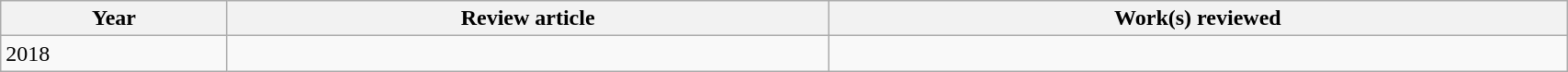<table class='wikitable sortable' width='90%'>
<tr>
<th>Year</th>
<th class='unsortable'>Review article</th>
<th class='unsortable'>Work(s) reviewed</th>
</tr>
<tr>
<td>2018</td>
<td></td>
<td></td>
</tr>
</table>
